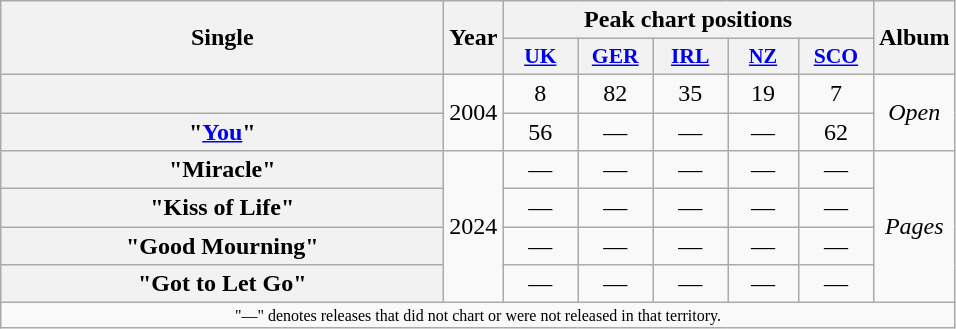<table class="wikitable plainrowheaders" style="text-align:center;">
<tr>
<th scope="colw" rowspan="2" style="width:18em;">Single</th>
<th scope="col" rowspan="2">Year</th>
<th scope="col" colspan="5">Peak chart positions</th>
<th scope="col" rowspan="2">Album</th>
</tr>
<tr>
<th scope="col" style="width:3em;font-size:90%;"><a href='#'>UK</a><br></th>
<th scope="col" style="width:3em;font-size:90%;"><a href='#'>GER</a><br></th>
<th scope="col" style="width:3em;font-size:90%;"><a href='#'>IRL</a><br></th>
<th scope="col" style="width:3em;font-size:85%;"><a href='#'>NZ</a><br></th>
<th scope="col" style="width:3em;font-size:90%;"><a href='#'>SCO</a><br></th>
</tr>
<tr>
<th scope="row"></th>
<td rowspan="2">2004</td>
<td>8</td>
<td>82</td>
<td>35</td>
<td>19</td>
<td>7</td>
<td rowspan="2"><em>Open</em></td>
</tr>
<tr>
<th scope="row">"<a href='#'>You</a>"</th>
<td>56</td>
<td>—</td>
<td>—</td>
<td>—</td>
<td>62</td>
</tr>
<tr>
<th scope="row">"Miracle"</th>
<td rowspan="4">2024</td>
<td>—</td>
<td>—</td>
<td>—</td>
<td>—</td>
<td>—</td>
<td rowspan="4"><em>Pages</em></td>
</tr>
<tr>
<th scope="row">"Kiss of Life"</th>
<td>—</td>
<td>—</td>
<td>—</td>
<td>—</td>
<td>—</td>
</tr>
<tr>
<th scope="row">"Good Mourning"<br></th>
<td>—</td>
<td>—</td>
<td>—</td>
<td>—</td>
<td>—</td>
</tr>
<tr>
<th scope="row">"Got to Let Go"</th>
<td>—</td>
<td>—</td>
<td>—</td>
<td>—</td>
<td>—</td>
</tr>
<tr>
<td colspan="15" style="text-align:center; font-size:8pt;">"—" denotes releases that did not chart or were not released in that territory.</td>
</tr>
</table>
